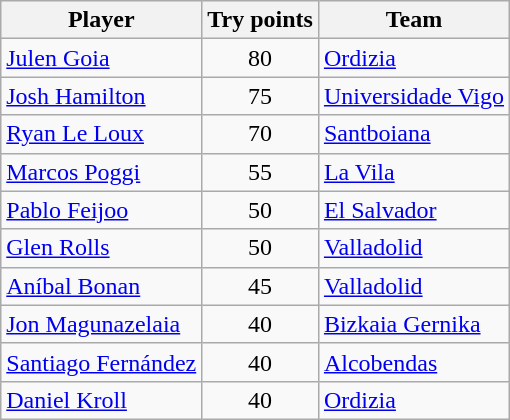<table class="wikitable">
<tr>
<th>Player</th>
<th>Try points</th>
<th>Team</th>
</tr>
<tr>
<td> <a href='#'>Julen Goia</a></td>
<td style="text-align:center;">80</td>
<td><a href='#'>Ordizia</a></td>
</tr>
<tr>
<td> <a href='#'>Josh Hamilton</a></td>
<td style="text-align:center;">75</td>
<td><a href='#'>Universidade Vigo</a></td>
</tr>
<tr>
<td> <a href='#'>Ryan Le Loux</a></td>
<td style="text-align:center;">70</td>
<td><a href='#'>Santboiana</a></td>
</tr>
<tr>
<td> <a href='#'>Marcos Poggi</a></td>
<td style="text-align:center;">55</td>
<td><a href='#'>La Vila</a></td>
</tr>
<tr>
<td> <a href='#'>Pablo Feijoo</a></td>
<td style="text-align:center;">50</td>
<td><a href='#'>El Salvador</a></td>
</tr>
<tr>
<td> <a href='#'>Glen Rolls</a></td>
<td style="text-align:center;">50</td>
<td><a href='#'>Valladolid</a></td>
</tr>
<tr>
<td> <a href='#'>Aníbal Bonan</a></td>
<td style="text-align:center;">45</td>
<td><a href='#'>Valladolid</a></td>
</tr>
<tr>
<td> <a href='#'>Jon Magunazelaia</a></td>
<td style="text-align:center;">40</td>
<td><a href='#'>Bizkaia Gernika</a></td>
</tr>
<tr>
<td> <a href='#'>Santiago Fernández</a></td>
<td style="text-align:center;">40</td>
<td><a href='#'>Alcobendas</a></td>
</tr>
<tr>
<td> <a href='#'>Daniel Kroll</a></td>
<td style="text-align:center;">40</td>
<td><a href='#'>Ordizia</a></td>
</tr>
</table>
